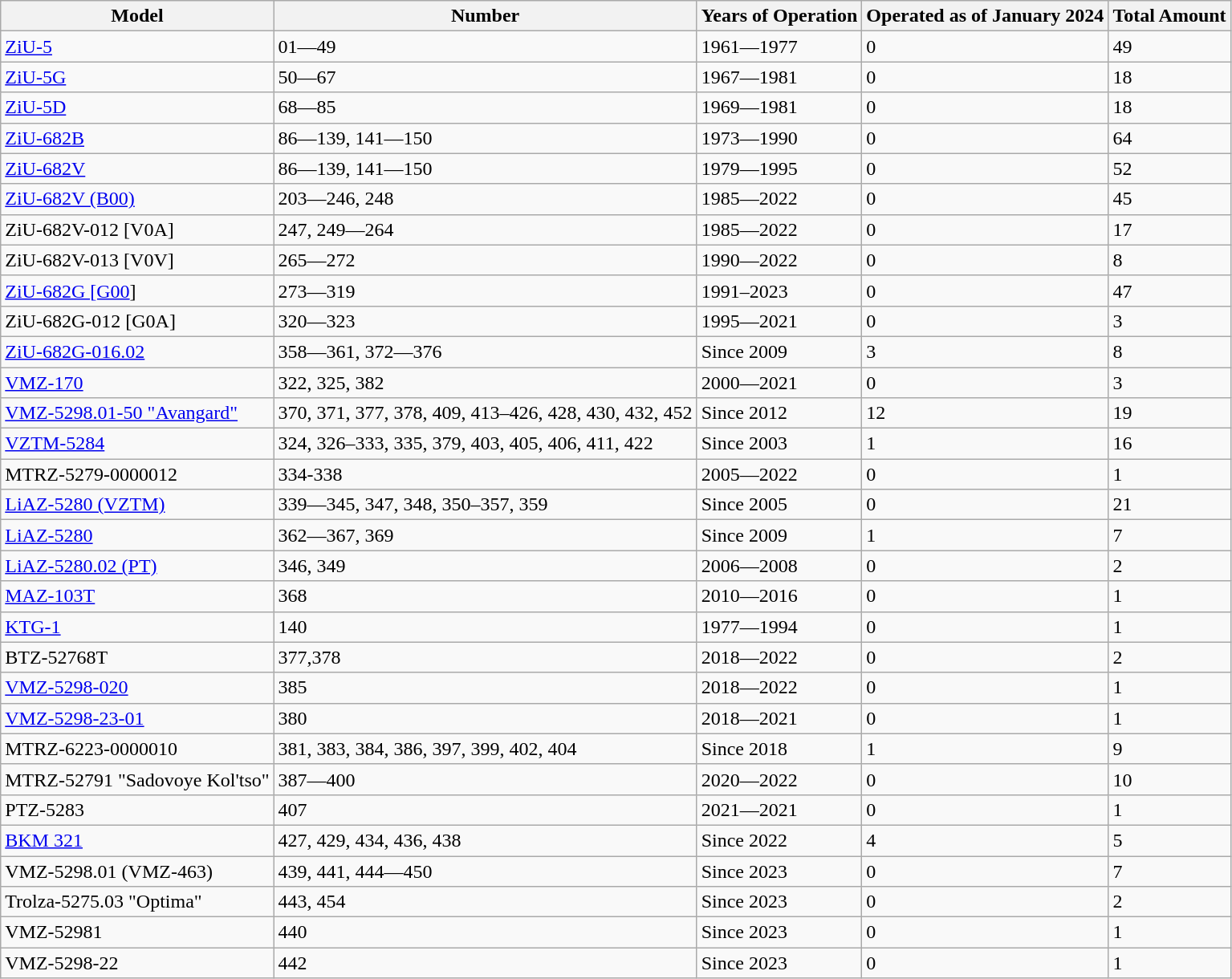<table class="wikitable">
<tr>
<th>Model</th>
<th>Number</th>
<th>Years of Operation</th>
<th>Operated as of January 2024</th>
<th>Total Amount</th>
</tr>
<tr>
<td><a href='#'>ZiU-5</a></td>
<td>01—49</td>
<td>1961—1977</td>
<td>0</td>
<td>49</td>
</tr>
<tr>
<td><a href='#'>ZiU-5G</a></td>
<td>50—67</td>
<td>1967—1981</td>
<td>0</td>
<td>18</td>
</tr>
<tr>
<td><a href='#'>ZiU-5D</a></td>
<td>68—85</td>
<td>1969—1981</td>
<td>0</td>
<td>18</td>
</tr>
<tr>
<td><a href='#'>ZiU-682B</a></td>
<td>86—139, 141—150</td>
<td>1973—1990</td>
<td>0</td>
<td>64</td>
</tr>
<tr>
<td><a href='#'>ZiU-682V</a></td>
<td>86—139, 141—150</td>
<td>1979—1995</td>
<td>0</td>
<td>52</td>
</tr>
<tr>
<td><a href='#'>ZiU-682V (B00)</a></td>
<td>203—246, 248</td>
<td>1985—2022</td>
<td>0</td>
<td>45</td>
</tr>
<tr>
<td>ZiU-682V-012 [V0A]</td>
<td>247, 249—264</td>
<td>1985—2022</td>
<td>0</td>
<td>17</td>
</tr>
<tr>
<td>ZiU-682V-013 [V0V]</td>
<td>265—272</td>
<td>1990—2022</td>
<td>0</td>
<td>8</td>
</tr>
<tr>
<td><a href='#'>ZiU-682G [G00</a>]</td>
<td>273—319</td>
<td>1991–2023</td>
<td>0</td>
<td>47</td>
</tr>
<tr>
<td>ZiU-682G-012 [G0A]</td>
<td>320—323</td>
<td>1995—2021</td>
<td>0</td>
<td>3</td>
</tr>
<tr>
<td><a href='#'>ZiU-682G-016.02</a></td>
<td>358—361, 372—376</td>
<td>Since 2009</td>
<td>3</td>
<td>8</td>
</tr>
<tr>
<td><a href='#'>VMZ-170</a></td>
<td>322, 325, 382</td>
<td>2000—2021</td>
<td>0</td>
<td>3</td>
</tr>
<tr>
<td><a href='#'>VMZ-5298.01-50 "Avangard"</a></td>
<td>370, 371, 377, 378, 409, 413–426, 428, 430, 432, 452</td>
<td>Since 2012</td>
<td>12</td>
<td>19</td>
</tr>
<tr>
<td><a href='#'>VZTM-5284</a></td>
<td>324, 326–333, 335, 379, 403, 405, 406, 411, 422</td>
<td>Since 2003</td>
<td>1</td>
<td>16</td>
</tr>
<tr>
<td>MTRZ-5279-0000012</td>
<td>334-338</td>
<td>2005—2022</td>
<td>0</td>
<td>1</td>
</tr>
<tr>
<td><a href='#'>LiAZ-5280 (VZTM)</a></td>
<td>339—345, 347, 348, 350–357, 359</td>
<td>Since 2005</td>
<td>0</td>
<td>21</td>
</tr>
<tr>
<td><a href='#'>LiAZ-5280</a></td>
<td>362—367, 369</td>
<td>Since 2009</td>
<td>1</td>
<td>7</td>
</tr>
<tr>
<td><a href='#'>LiAZ-5280.02 (PT)</a></td>
<td>346, 349</td>
<td>2006—2008</td>
<td>0</td>
<td>2</td>
</tr>
<tr>
<td><a href='#'>MAZ-103T</a></td>
<td>368</td>
<td>2010—2016</td>
<td>0</td>
<td>1</td>
</tr>
<tr>
<td><a href='#'>KTG-1</a></td>
<td>140</td>
<td>1977—1994</td>
<td>0</td>
<td>1</td>
</tr>
<tr>
<td>BTZ-52768T</td>
<td>377,378</td>
<td>2018—2022</td>
<td>0</td>
<td>2</td>
</tr>
<tr>
<td><a href='#'>VMZ-5298-020</a></td>
<td>385</td>
<td>2018—2022</td>
<td>0</td>
<td>1</td>
</tr>
<tr>
<td><a href='#'>VMZ-5298-23-01</a></td>
<td>380</td>
<td>2018—2021</td>
<td>0</td>
<td>1</td>
</tr>
<tr>
<td>MTRZ-6223-0000010</td>
<td>381, 383, 384, 386, 397, 399, 402, 404</td>
<td>Since 2018</td>
<td>1</td>
<td>9</td>
</tr>
<tr>
<td>MTRZ-52791 "Sadovoye Kol'tso"</td>
<td>387—400</td>
<td>2020—2022</td>
<td>0</td>
<td>10</td>
</tr>
<tr>
<td>PTZ-5283</td>
<td>407</td>
<td>2021—2021</td>
<td>0</td>
<td>1</td>
</tr>
<tr>
<td><a href='#'>BKM 321</a></td>
<td>427, 429, 434, 436, 438</td>
<td>Since 2022</td>
<td>4</td>
<td>5</td>
</tr>
<tr>
<td>VMZ-5298.01 (VMZ-463)</td>
<td>439, 441, 444—450</td>
<td>Since 2023</td>
<td>0</td>
<td>7</td>
</tr>
<tr>
<td>Trolza-5275.03 "Optima"</td>
<td>443, 454</td>
<td>Since 2023</td>
<td>0</td>
<td>2</td>
</tr>
<tr>
<td>VMZ-52981</td>
<td>440</td>
<td>Since 2023</td>
<td>0</td>
<td>1</td>
</tr>
<tr>
<td>VMZ-5298-22</td>
<td>442</td>
<td>Since 2023</td>
<td>0</td>
<td>1</td>
</tr>
</table>
